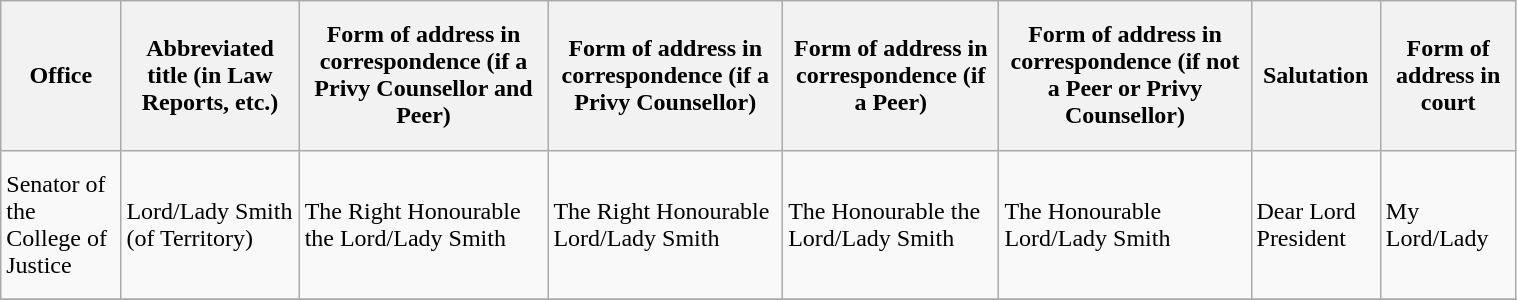<table class="wikitable" style="width: 80%; height: 200px;">
<tr>
<th>Office</th>
<th>Abbreviated title (in Law Reports, etc.)</th>
<th>Form of address in correspondence (if a Privy Counsellor and Peer)</th>
<th>Form of address in correspondence (if a Privy Counsellor)</th>
<th>Form of address in correspondence (if a Peer)</th>
<th>Form of address in correspondence (if not a Peer or Privy Counsellor)</th>
<th>Salutation</th>
<th>Form of address in court</th>
</tr>
<tr>
<td>Senator of the College of Justice</td>
<td>Lord/Lady Smith (of Territory)</td>
<td>The Right Honourable the Lord/Lady Smith</td>
<td>The Right Honourable Lord/Lady Smith</td>
<td>The Honourable the Lord/Lady Smith</td>
<td>The Honourable Lord/Lady Smith</td>
<td>Dear Lord President</td>
<td>My Lord/Lady</td>
</tr>
<tr>
</tr>
</table>
